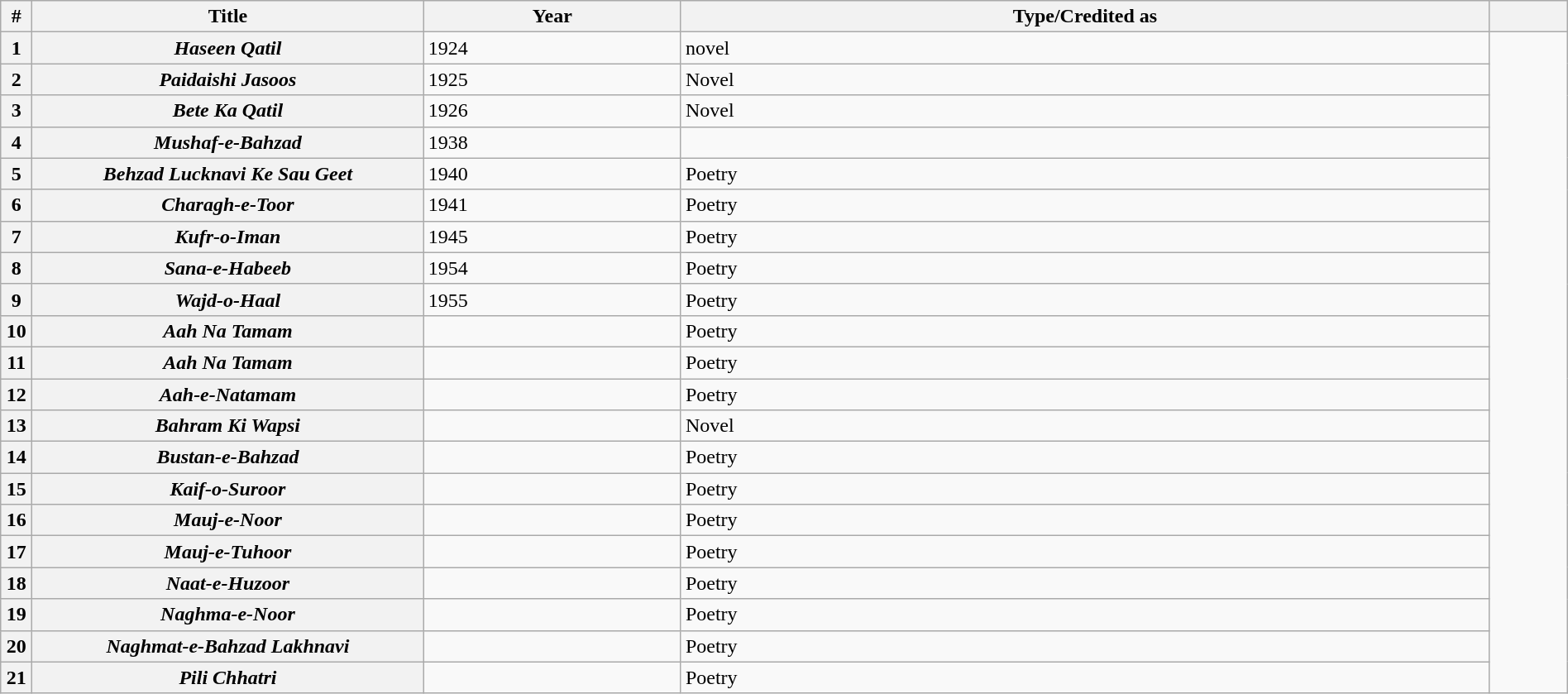<table class="wikitable sortable plainrowheaders" width=100%>
<tr>
<th scope="col" width=2%>#</th>
<th scope="col" width=25%>Title</th>
<th scope="col">Year</th>
<th scope="col">Type/Credited as</th>
<th width=5%></th>
</tr>
<tr>
<th scope="row" align="left">1</th>
<th><em>Haseen Qatil</em></th>
<td>1924</td>
<td>novel</td>
<td rowspan="21"></td>
</tr>
<tr>
<th scope="row" align="left">2</th>
<th><em>Paidaishi Jasoos</em></th>
<td>1925</td>
<td>Novel</td>
</tr>
<tr>
<th scope="row" align="left">3</th>
<th><em>Bete Ka Qatil</em></th>
<td>1926</td>
<td>Novel</td>
</tr>
<tr>
<th scope="row" align="left">4</th>
<th><em>Mushaf-e-Bahzad</em></th>
<td>1938</td>
<td></td>
</tr>
<tr>
<th scope="row" align="left">5</th>
<th><em>Behzad Lucknavi Ke Sau Geet</em></th>
<td>1940</td>
<td>Poetry</td>
</tr>
<tr>
<th scope="row" align="left">6</th>
<th><em>Charagh-e-Toor</em></th>
<td>1941</td>
<td>Poetry</td>
</tr>
<tr>
<th scope="row" align="left">7</th>
<th><em>Kufr-o-Iman</em></th>
<td>1945</td>
<td>Poetry</td>
</tr>
<tr>
<th scope="row" align="left">8</th>
<th><em>Sana-e-Habeeb</em></th>
<td>1954</td>
<td>Poetry</td>
</tr>
<tr>
<th scope="row" align="left">9</th>
<th><em>Wajd-o-Haal</em></th>
<td>1955</td>
<td>Poetry</td>
</tr>
<tr>
<th scope="row" align="left">10</th>
<th><em>Aah Na Tamam</em></th>
<td></td>
<td>Poetry</td>
</tr>
<tr>
<th scope="row" align="left">11</th>
<th><em>Aah Na Tamam</em></th>
<td></td>
<td>Poetry</td>
</tr>
<tr>
<th scope="row" align="left">12</th>
<th><em>Aah-e-Natamam</em></th>
<td></td>
<td>Poetry</td>
</tr>
<tr>
<th scope="row" align="left">13</th>
<th><em>Bahram Ki Wapsi</em></th>
<td></td>
<td>Novel</td>
</tr>
<tr>
<th scope="row" align="left">14</th>
<th><em>Bustan-e-Bahzad</em></th>
<td></td>
<td>Poetry</td>
</tr>
<tr>
<th scope="row" align="left">15</th>
<th><em>Kaif-o-Suroor</em></th>
<td></td>
<td>Poetry</td>
</tr>
<tr>
<th scope="row" align="left">16</th>
<th><em>Mauj-e-Noor</em></th>
<td></td>
<td>Poetry</td>
</tr>
<tr>
<th scope="row" align="left">17</th>
<th><em>Mauj-e-Tuhoor</em></th>
<td></td>
<td>Poetry</td>
</tr>
<tr>
<th scope="row" align="left">18</th>
<th><em>Naat-e-Huzoor</em></th>
<td></td>
<td>Poetry</td>
</tr>
<tr>
<th scope="row" align="left">19</th>
<th><em>Naghma-e-Noor</em></th>
<td></td>
<td>Poetry</td>
</tr>
<tr>
<th scope="row" align="left">20</th>
<th><em>Naghmat-e-Bahzad Lakhnavi</em></th>
<td></td>
<td>Poetry</td>
</tr>
<tr>
<th scope="row" align="left">21</th>
<th><em>Pili Chhatri</em></th>
<td></td>
<td>Poetry</td>
</tr>
</table>
